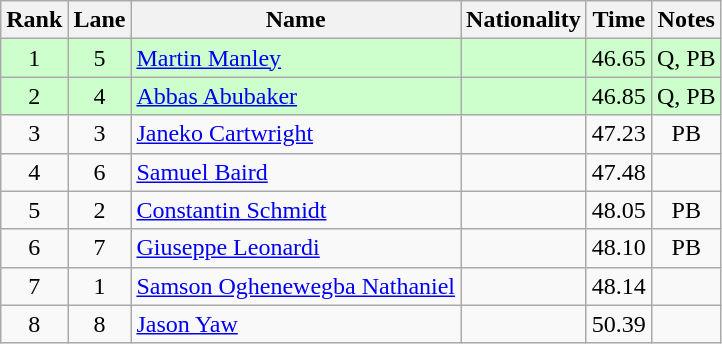<table class="wikitable sortable" style="text-align:center">
<tr>
<th>Rank</th>
<th>Lane</th>
<th>Name</th>
<th>Nationality</th>
<th>Time</th>
<th>Notes</th>
</tr>
<tr bgcolor=ccffcc>
<td>1</td>
<td>5</td>
<td align=left><a href='#'>Martin Manley</a></td>
<td align=left></td>
<td>46.65</td>
<td>Q, PB</td>
</tr>
<tr bgcolor=ccffcc>
<td>2</td>
<td>4</td>
<td align=left><a href='#'>Abbas Abubaker</a></td>
<td align=left></td>
<td>46.85</td>
<td>Q, PB</td>
</tr>
<tr>
<td>3</td>
<td>3</td>
<td align=left><a href='#'>Janeko Cartwright</a></td>
<td align=left></td>
<td>47.23</td>
<td>PB</td>
</tr>
<tr>
<td>4</td>
<td>6</td>
<td align=left><a href='#'>Samuel Baird</a></td>
<td align=left></td>
<td>47.48</td>
<td></td>
</tr>
<tr>
<td>5</td>
<td>2</td>
<td align=left><a href='#'>Constantin Schmidt</a></td>
<td align=left></td>
<td>48.05</td>
<td>PB</td>
</tr>
<tr>
<td>6</td>
<td>7</td>
<td align=left><a href='#'>Giuseppe Leonardi</a></td>
<td align=left></td>
<td>48.10</td>
<td>PB</td>
</tr>
<tr>
<td>7</td>
<td>1</td>
<td align=left><a href='#'>Samson Oghenewegba Nathaniel</a></td>
<td align=left></td>
<td>48.14</td>
<td></td>
</tr>
<tr>
<td>8</td>
<td>8</td>
<td align=left><a href='#'>Jason Yaw</a></td>
<td align=left></td>
<td>50.39</td>
<td></td>
</tr>
</table>
